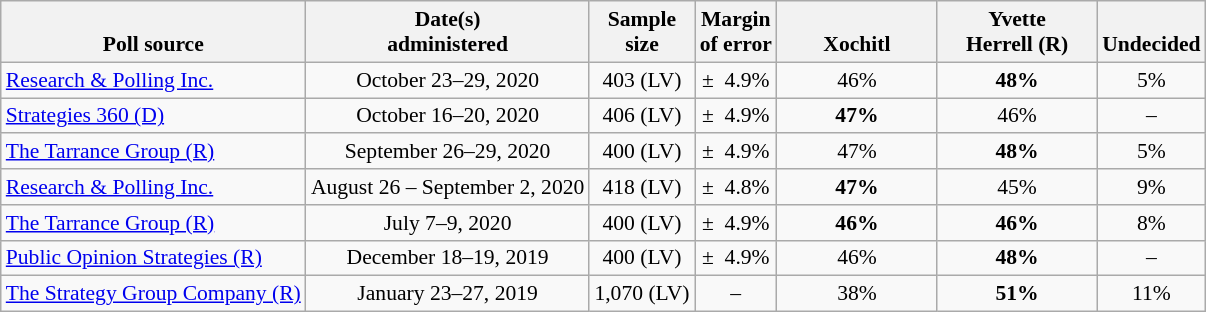<table class="wikitable" style="font-size:90%;text-align:center;">
<tr valign=bottom>
<th>Poll source</th>
<th>Date(s)<br>administered</th>
<th>Sample<br>size</th>
<th>Margin<br>of error</th>
<th style="width:100px;">Xochitl<br></th>
<th style="width:100px;">Yvette<br>Herrell (R)</th>
<th>Undecided</th>
</tr>
<tr>
<td style="text-align:left;"><a href='#'>Research & Polling Inc.</a></td>
<td>October 23–29, 2020</td>
<td>403 (LV)</td>
<td>±  4.9%</td>
<td>46%</td>
<td><strong>48%</strong></td>
<td>5%</td>
</tr>
<tr>
<td style="text-align:left;"><a href='#'>Strategies 360 (D)</a></td>
<td>October 16–20, 2020</td>
<td>406 (LV)</td>
<td>±  4.9%</td>
<td><strong>47%</strong></td>
<td>46%</td>
<td>–</td>
</tr>
<tr>
<td style="text-align:left;"><a href='#'>The Tarrance Group (R)</a></td>
<td>September 26–29, 2020</td>
<td>400 (LV)</td>
<td>±  4.9%</td>
<td>47%</td>
<td><strong>48%</strong></td>
<td>5%</td>
</tr>
<tr>
<td style="text-align:left;"><a href='#'>Research & Polling Inc.</a></td>
<td>August 26 – September 2, 2020</td>
<td>418 (LV)</td>
<td>±  4.8%</td>
<td><strong>47%</strong></td>
<td>45%</td>
<td>9%</td>
</tr>
<tr>
<td style="text-align:left;"><a href='#'>The Tarrance Group (R)</a></td>
<td>July 7–9, 2020</td>
<td>400 (LV)</td>
<td>±  4.9%</td>
<td><strong>46%</strong></td>
<td><strong>46%</strong></td>
<td>8%</td>
</tr>
<tr>
<td style="text-align:left;"><a href='#'>Public Opinion Strategies (R)</a></td>
<td>December 18–19, 2019</td>
<td>400 (LV)</td>
<td>±  4.9%</td>
<td>46%</td>
<td><strong>48%</strong></td>
<td>–</td>
</tr>
<tr>
<td style="text-align:left;"><a href='#'>The Strategy Group Company (R)</a></td>
<td>January 23–27, 2019</td>
<td>1,070 (LV)</td>
<td>–</td>
<td>38%</td>
<td><strong>51%</strong></td>
<td>11%</td>
</tr>
</table>
